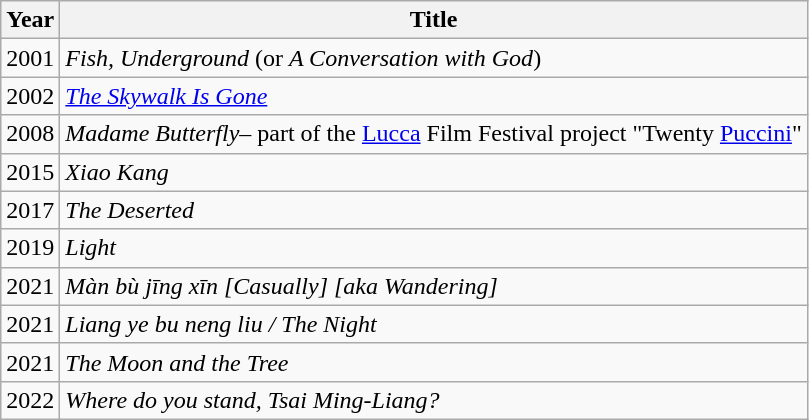<table class="wikitable">
<tr>
<th>Year</th>
<th>Title</th>
</tr>
<tr>
<td>2001</td>
<td><em>Fish, Underground</em> (or <em>A Conversation with God</em>)</td>
</tr>
<tr>
<td>2002</td>
<td><em><a href='#'>The Skywalk Is Gone</a></em></td>
</tr>
<tr>
<td>2008</td>
<td><em>Madame Butterfly</em>– part of the <a href='#'>Lucca</a> Film Festival project "Twenty <a href='#'>Puccini</a>"</td>
</tr>
<tr>
<td>2015</td>
<td><em>Xiao Kang</em></td>
</tr>
<tr>
<td>2017</td>
<td><em>The Deserted</em></td>
</tr>
<tr>
<td>2019</td>
<td><em>Light</em></td>
</tr>
<tr>
<td>2021</td>
<td><em>Màn bù jīng xīn [Casually] [aka Wandering]</em></td>
</tr>
<tr>
<td>2021</td>
<td><em>Liang ye bu neng liu / The Night</em></td>
</tr>
<tr>
<td>2021</td>
<td><em>The Moon and the Tree</em></td>
</tr>
<tr>
<td>2022</td>
<td><em>Where do you stand, Tsai Ming-Liang?</em></td>
</tr>
</table>
